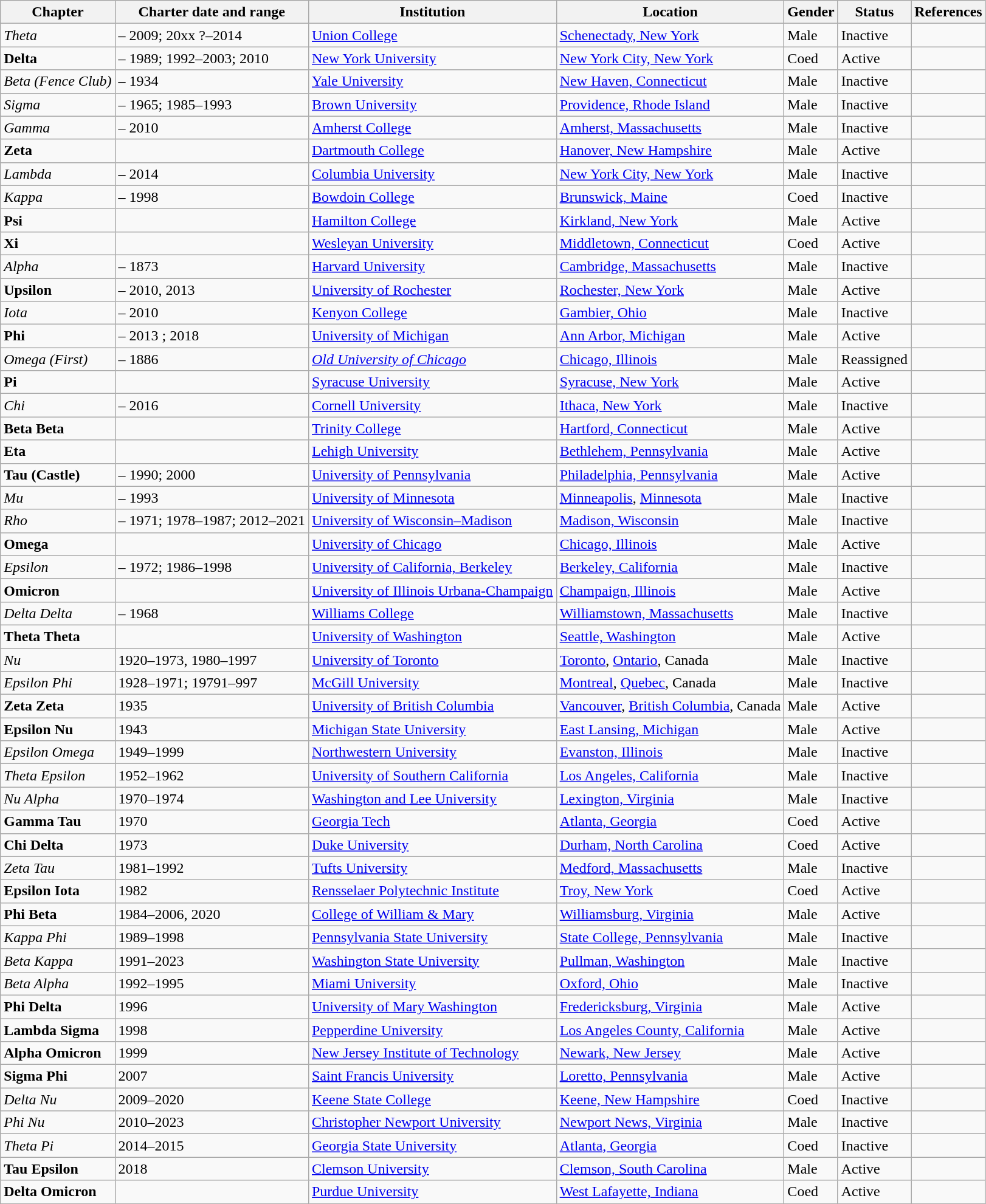<table class="wikitable sortable">
<tr>
<th>Chapter</th>
<th>Charter date and range</th>
<th>Institution</th>
<th>Location</th>
<th>Gender</th>
<th>Status</th>
<th>References</th>
</tr>
<tr>
<td><em>Theta</em></td>
<td> – 2009; 20xx ?–2014</td>
<td><a href='#'>Union College</a></td>
<td><a href='#'>Schenectady, New York</a></td>
<td>Male</td>
<td>Inactive</td>
<td></td>
</tr>
<tr>
<td><strong>Delta</strong></td>
<td> – 1989; 1992–2003; 2010</td>
<td><a href='#'>New York University</a></td>
<td><a href='#'>New York City, New York</a></td>
<td>Coed</td>
<td>Active</td>
<td></td>
</tr>
<tr>
<td><em>Beta (Fence Club)</em></td>
<td> – 1934</td>
<td><a href='#'>Yale University</a></td>
<td><a href='#'>New Haven, Connecticut</a></td>
<td>Male</td>
<td>Inactive</td>
<td></td>
</tr>
<tr>
<td><em>Sigma</em></td>
<td> – 1965; 1985–1993</td>
<td><a href='#'>Brown University</a></td>
<td><a href='#'>Providence, Rhode Island</a></td>
<td>Male</td>
<td>Inactive</td>
<td></td>
</tr>
<tr>
<td><em>Gamma</em></td>
<td> – 2010</td>
<td><a href='#'>Amherst College</a></td>
<td><a href='#'>Amherst, Massachusetts</a></td>
<td>Male</td>
<td>Inactive</td>
<td></td>
</tr>
<tr>
<td><strong>Zeta</strong></td>
<td></td>
<td><a href='#'>Dartmouth College</a></td>
<td><a href='#'>Hanover, New Hampshire</a></td>
<td>Male</td>
<td>Active</td>
<td></td>
</tr>
<tr>
<td><em>Lambda</em></td>
<td> – 2014</td>
<td><a href='#'>Columbia University</a></td>
<td><a href='#'>New York City, New York</a></td>
<td>Male</td>
<td>Inactive</td>
<td></td>
</tr>
<tr>
<td><em>Kappa</em></td>
<td> – 1998</td>
<td><a href='#'>Bowdoin College</a></td>
<td><a href='#'>Brunswick, Maine</a></td>
<td>Coed</td>
<td>Inactive</td>
<td></td>
</tr>
<tr>
<td><strong>Psi</strong></td>
<td></td>
<td><a href='#'>Hamilton College</a></td>
<td><a href='#'>Kirkland, New York</a></td>
<td>Male</td>
<td>Active</td>
<td></td>
</tr>
<tr>
<td><strong>Xi</strong></td>
<td></td>
<td><a href='#'>Wesleyan University</a></td>
<td><a href='#'>Middletown, Connecticut</a></td>
<td>Coed</td>
<td>Active</td>
<td></td>
</tr>
<tr>
<td><em>Alpha</em></td>
<td> – 1873</td>
<td><a href='#'>Harvard University</a></td>
<td><a href='#'>Cambridge, Massachusetts</a></td>
<td>Male</td>
<td>Inactive</td>
<td></td>
</tr>
<tr>
<td><strong>Upsilon</strong></td>
<td> – 2010, 2013</td>
<td><a href='#'>University of Rochester</a></td>
<td><a href='#'>Rochester, New York</a></td>
<td>Male</td>
<td>Active</td>
<td></td>
</tr>
<tr>
<td><em>Iota</em></td>
<td> – 2010</td>
<td><a href='#'>Kenyon College</a></td>
<td><a href='#'>Gambier, Ohio</a></td>
<td>Male</td>
<td>Inactive</td>
<td></td>
</tr>
<tr>
<td><strong>Phi</strong></td>
<td> – 2013 ; 2018</td>
<td><a href='#'>University of Michigan</a></td>
<td><a href='#'>Ann Arbor, Michigan</a></td>
<td>Male</td>
<td>Active</td>
<td></td>
</tr>
<tr>
<td><em>Omega (First)</em></td>
<td> – 1886</td>
<td><em><a href='#'>Old University of Chicago</a></em></td>
<td><a href='#'>Chicago, Illinois</a></td>
<td>Male</td>
<td>Reassigned</td>
<td></td>
</tr>
<tr>
<td><strong>Pi</strong></td>
<td></td>
<td><a href='#'>Syracuse University</a></td>
<td><a href='#'>Syracuse, New York</a></td>
<td>Male</td>
<td>Active</td>
<td></td>
</tr>
<tr>
<td><em>Chi</em></td>
<td> – 2016</td>
<td><a href='#'>Cornell University</a></td>
<td><a href='#'>Ithaca, New York</a></td>
<td>Male</td>
<td>Inactive</td>
<td></td>
</tr>
<tr>
<td><strong>Beta Beta</strong></td>
<td></td>
<td><a href='#'>Trinity College</a></td>
<td><a href='#'>Hartford, Connecticut</a></td>
<td>Male</td>
<td>Active</td>
<td></td>
</tr>
<tr>
<td><strong>Eta</strong></td>
<td></td>
<td><a href='#'>Lehigh University</a></td>
<td><a href='#'>Bethlehem, Pennsylvania</a></td>
<td>Male</td>
<td>Active</td>
<td></td>
</tr>
<tr>
<td><strong>Tau (Castle)</strong></td>
<td> – 1990; 2000</td>
<td><a href='#'>University of Pennsylvania</a></td>
<td><a href='#'>Philadelphia, Pennsylvania</a></td>
<td>Male</td>
<td>Active</td>
<td></td>
</tr>
<tr>
<td><em>Mu</em></td>
<td> – 1993</td>
<td><a href='#'>University of Minnesota</a></td>
<td><a href='#'>Minneapolis</a>, <a href='#'>Minnesota</a></td>
<td>Male</td>
<td>Inactive</td>
<td></td>
</tr>
<tr>
<td><em>Rho</em></td>
<td> – 1971; 1978–1987; 2012–2021</td>
<td><a href='#'>University of Wisconsin–Madison</a></td>
<td><a href='#'>Madison, Wisconsin</a></td>
<td>Male</td>
<td>Inactive</td>
<td></td>
</tr>
<tr>
<td><strong>Omega</strong></td>
<td></td>
<td><a href='#'>University of Chicago</a></td>
<td><a href='#'>Chicago, Illinois</a></td>
<td>Male</td>
<td>Active</td>
<td></td>
</tr>
<tr>
<td><em>Epsilon</em></td>
<td> – 1972; 1986–1998</td>
<td><a href='#'>University of California, Berkeley</a></td>
<td><a href='#'>Berkeley, California</a></td>
<td>Male</td>
<td>Inactive</td>
<td></td>
</tr>
<tr>
<td><strong>Omicron</strong></td>
<td></td>
<td><a href='#'>University of Illinois Urbana-Champaign</a></td>
<td><a href='#'>Champaign, Illinois</a></td>
<td>Male</td>
<td>Active</td>
<td></td>
</tr>
<tr>
<td><em>Delta Delta</em></td>
<td> – 1968</td>
<td><a href='#'>Williams College</a></td>
<td><a href='#'>Williamstown, Massachusetts</a></td>
<td>Male</td>
<td>Inactive</td>
<td></td>
</tr>
<tr>
<td><strong>Theta Theta</strong></td>
<td></td>
<td><a href='#'>University of Washington</a></td>
<td><a href='#'>Seattle, Washington</a></td>
<td>Male</td>
<td>Active</td>
<td></td>
</tr>
<tr>
<td><em>Nu</em></td>
<td>1920–1973, 1980–1997</td>
<td><a href='#'>University of Toronto</a></td>
<td><a href='#'>Toronto</a>, <a href='#'>Ontario</a>, Canada</td>
<td>Male</td>
<td>Inactive</td>
<td></td>
</tr>
<tr>
<td><em>Epsilon Phi</em></td>
<td>1928–1971; 19791–997</td>
<td><a href='#'>McGill University</a></td>
<td><a href='#'>Montreal</a>, <a href='#'>Quebec</a>, Canada</td>
<td>Male</td>
<td>Inactive</td>
<td></td>
</tr>
<tr>
<td><strong>Zeta Zeta</strong></td>
<td>1935</td>
<td><a href='#'>University of British Columbia</a></td>
<td><a href='#'>Vancouver</a>, <a href='#'>British Columbia</a>, Canada</td>
<td>Male</td>
<td>Active</td>
<td></td>
</tr>
<tr>
<td><strong>Epsilon Nu</strong></td>
<td>1943</td>
<td><a href='#'>Michigan State University</a></td>
<td><a href='#'>East Lansing, Michigan</a></td>
<td>Male</td>
<td>Active</td>
<td></td>
</tr>
<tr>
<td><em>Epsilon Omega</em></td>
<td>1949–1999</td>
<td><a href='#'>Northwestern University</a></td>
<td><a href='#'>Evanston, Illinois</a></td>
<td>Male</td>
<td>Inactive</td>
<td></td>
</tr>
<tr>
<td><em>Theta Epsilon</em></td>
<td>1952–1962</td>
<td><a href='#'>University of Southern California</a></td>
<td><a href='#'>Los Angeles, California</a></td>
<td>Male</td>
<td>Inactive</td>
<td></td>
</tr>
<tr>
<td><em>Nu Alpha</em></td>
<td>1970–1974</td>
<td><a href='#'>Washington and Lee University</a></td>
<td><a href='#'>Lexington, Virginia</a></td>
<td>Male</td>
<td>Inactive</td>
<td></td>
</tr>
<tr>
<td><strong>Gamma Tau</strong></td>
<td>1970</td>
<td><a href='#'>Georgia Tech</a></td>
<td><a href='#'>Atlanta, Georgia</a></td>
<td>Coed</td>
<td>Active</td>
<td></td>
</tr>
<tr>
<td><strong>Chi Delta</strong></td>
<td>1973</td>
<td><a href='#'>Duke University</a></td>
<td><a href='#'>Durham, North Carolina</a></td>
<td>Coed</td>
<td>Active</td>
<td></td>
</tr>
<tr>
<td><em>Zeta Tau</em></td>
<td>1981–1992</td>
<td><a href='#'>Tufts University</a></td>
<td><a href='#'>Medford, Massachusetts</a></td>
<td>Male</td>
<td>Inactive</td>
<td></td>
</tr>
<tr>
<td><strong>Epsilon Iota</strong></td>
<td>1982</td>
<td><a href='#'>Rensselaer Polytechnic Institute</a></td>
<td><a href='#'>Troy, New York</a></td>
<td>Coed</td>
<td>Active</td>
<td></td>
</tr>
<tr>
<td><strong>Phi Beta</strong></td>
<td>1984–2006, 2020</td>
<td><a href='#'>College of William & Mary</a></td>
<td><a href='#'>Williamsburg, Virginia</a></td>
<td>Male</td>
<td>Active</td>
<td></td>
</tr>
<tr>
<td><em>Kappa Phi</em></td>
<td>1989–1998</td>
<td><a href='#'>Pennsylvania State University</a></td>
<td><a href='#'>State College, Pennsylvania</a></td>
<td>Male</td>
<td>Inactive</td>
<td></td>
</tr>
<tr>
<td><em>Beta Kappa</em></td>
<td>1991–2023</td>
<td><a href='#'>Washington State University</a></td>
<td><a href='#'>Pullman, Washington</a></td>
<td>Male</td>
<td>Inactive</td>
<td></td>
</tr>
<tr>
<td><em>Beta Alpha</em></td>
<td>1992–1995</td>
<td><a href='#'>Miami University</a></td>
<td><a href='#'>Oxford, Ohio</a></td>
<td>Male</td>
<td>Inactive</td>
<td></td>
</tr>
<tr>
<td><strong>Phi Delta</strong></td>
<td>1996</td>
<td><a href='#'>University of Mary Washington</a></td>
<td><a href='#'>Fredericksburg, Virginia</a></td>
<td>Male</td>
<td>Active</td>
<td></td>
</tr>
<tr>
<td><strong>Lambda Sigma</strong></td>
<td>1998</td>
<td><a href='#'>Pepperdine University</a></td>
<td><a href='#'>Los Angeles County, California</a></td>
<td>Male</td>
<td>Active</td>
<td></td>
</tr>
<tr>
<td><strong>Alpha Omicron</strong></td>
<td>1999</td>
<td><a href='#'>New Jersey Institute of Technology</a></td>
<td><a href='#'>Newark, New Jersey</a></td>
<td>Male</td>
<td>Active</td>
<td></td>
</tr>
<tr>
<td><strong>Sigma Phi</strong></td>
<td>2007</td>
<td><a href='#'>Saint Francis University</a></td>
<td><a href='#'>Loretto, Pennsylvania</a></td>
<td>Male</td>
<td>Active</td>
<td></td>
</tr>
<tr>
<td><em>Delta Nu</em></td>
<td>2009–2020</td>
<td><a href='#'>Keene State College</a></td>
<td><a href='#'>Keene, New Hampshire</a></td>
<td>Coed</td>
<td>Inactive</td>
<td></td>
</tr>
<tr>
<td><em>Phi Nu</em></td>
<td>2010–2023</td>
<td><a href='#'>Christopher Newport University</a></td>
<td><a href='#'>Newport News, Virginia</a></td>
<td>Male</td>
<td>Inactive</td>
<td></td>
</tr>
<tr>
<td><em>Theta Pi</em></td>
<td>2014–2015</td>
<td><a href='#'>Georgia State University</a></td>
<td><a href='#'>Atlanta, Georgia</a></td>
<td>Coed</td>
<td>Inactive</td>
<td></td>
</tr>
<tr>
<td><strong>Tau Epsilon</strong></td>
<td>2018</td>
<td><a href='#'>Clemson University</a></td>
<td><a href='#'>Clemson, South Carolina</a></td>
<td>Male</td>
<td>Active</td>
<td></td>
</tr>
<tr>
<td><strong>Delta Omicron</strong></td>
<td></td>
<td><a href='#'>Purdue University</a></td>
<td><a href='#'>West Lafayette, Indiana</a></td>
<td>Coed</td>
<td>Active</td>
<td></td>
</tr>
</table>
